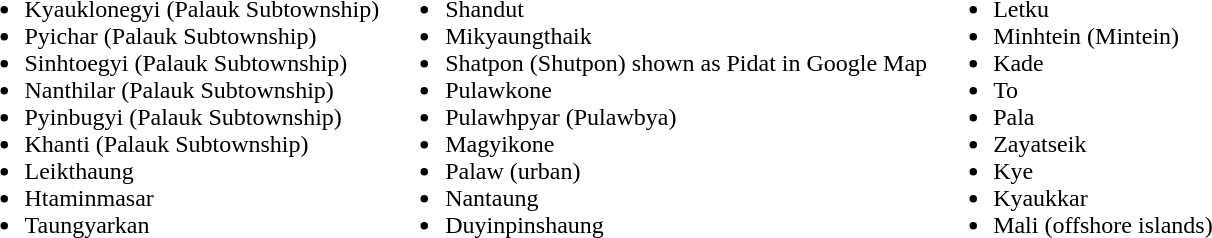<table>
<tr>
<td><br><ul><li>Kyauklonegyi (Palauk Subtownship)</li><li>Pyichar (Palauk Subtownship)</li><li>Sinhtoegyi (Palauk Subtownship)</li><li>Nanthilar (Palauk Subtownship)</li><li>Pyinbugyi (Palauk Subtownship)</li><li>Khanti (Palauk Subtownship)</li><li>Leikthaung</li><li>Htaminmasar</li><li>Taungyarkan</li></ul></td>
<td><br><ul><li>Shandut</li><li>Mikyaungthaik</li><li>Shatpon (Shutpon) shown as Pidat in Google Map</li><li>Pulawkone</li><li>Pulawhpyar (Pulawbya)</li><li>Magyikone</li><li>Palaw (urban)</li><li>Nantaung</li><li>Duyinpinshaung</li></ul></td>
<td><br><ul><li>Letku</li><li>Minhtein (Mintein)</li><li>Kade</li><li>To</li><li>Pala</li><li>Zayatseik</li><li>Kye</li><li>Kyaukkar</li><li>Mali (offshore islands)</li></ul></td>
</tr>
</table>
